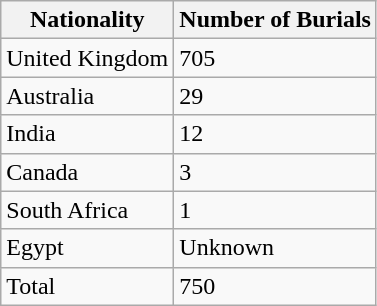<table class="wikitable">
<tr>
<th>Nationality</th>
<th>Number of Burials</th>
</tr>
<tr>
<td>United Kingdom</td>
<td>705</td>
</tr>
<tr>
<td>Australia</td>
<td>29</td>
</tr>
<tr>
<td>India</td>
<td>12</td>
</tr>
<tr>
<td>Canada</td>
<td>3</td>
</tr>
<tr>
<td>South Africa</td>
<td>1</td>
</tr>
<tr>
<td>Egypt</td>
<td>Unknown</td>
</tr>
<tr>
<td>Total</td>
<td>750</td>
</tr>
</table>
